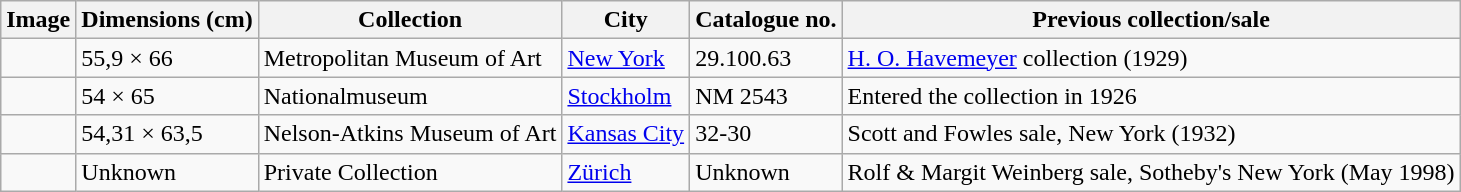<table class="wikitable">
<tr>
<th>Image</th>
<th>Dimensions (cm)</th>
<th>Collection</th>
<th>City</th>
<th>Catalogue no.</th>
<th>Previous collection/sale</th>
</tr>
<tr>
<td></td>
<td>55,9 × 66</td>
<td>Metropolitan Museum of Art</td>
<td><a href='#'>New York</a></td>
<td>29.100.63</td>
<td><a href='#'>H. O. Havemeyer</a> collection (1929)</td>
</tr>
<tr>
<td></td>
<td>54 × 65</td>
<td>Nationalmuseum</td>
<td><a href='#'>Stockholm</a></td>
<td>NM 2543</td>
<td>Entered the collection in 1926</td>
</tr>
<tr>
<td></td>
<td>54,31 × 63,5</td>
<td>Nelson-Atkins Museum of Art</td>
<td><a href='#'>Kansas City</a></td>
<td>32-30</td>
<td>Scott and Fowles sale, New York (1932)</td>
</tr>
<tr>
<td></td>
<td>Unknown</td>
<td>Private Collection</td>
<td><a href='#'>Zürich</a></td>
<td>Unknown</td>
<td>Rolf & Margit Weinberg sale, Sotheby's New York (May 1998)</td>
</tr>
</table>
